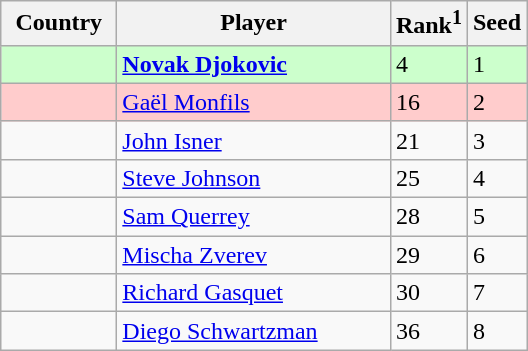<table class="wikitable" border="1">
<tr>
<th width="70">Country</th>
<th width="175">Player</th>
<th>Rank<sup>1</sup></th>
<th>Seed</th>
</tr>
<tr style="background:#cfc;">
<td></td>
<td><strong><a href='#'>Novak Djokovic</a></strong></td>
<td>4</td>
<td>1</td>
</tr>
<tr style="background:#fcc;">
<td></td>
<td><a href='#'>Gaël Monfils</a></td>
<td>16</td>
<td>2</td>
</tr>
<tr>
<td></td>
<td><a href='#'>John Isner</a></td>
<td>21</td>
<td>3</td>
</tr>
<tr>
<td></td>
<td><a href='#'>Steve Johnson</a></td>
<td>25</td>
<td>4</td>
</tr>
<tr>
<td></td>
<td><a href='#'>Sam Querrey</a></td>
<td>28</td>
<td>5</td>
</tr>
<tr>
<td></td>
<td><a href='#'>Mischa Zverev</a></td>
<td>29</td>
<td>6</td>
</tr>
<tr>
<td></td>
<td><a href='#'>Richard Gasquet</a></td>
<td>30</td>
<td>7</td>
</tr>
<tr>
<td></td>
<td><a href='#'>Diego Schwartzman</a></td>
<td>36</td>
<td>8</td>
</tr>
</table>
